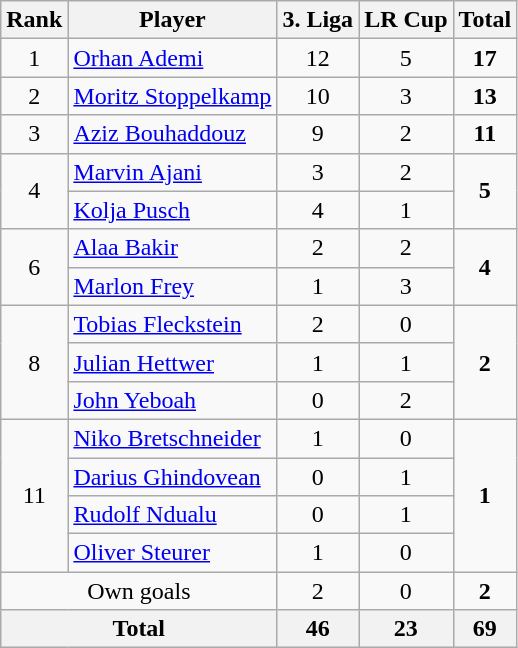<table class="wikitable" style="text-align:center;">
<tr>
<th>Rank</th>
<th>Player</th>
<th>3. Liga</th>
<th>LR Cup</th>
<th>Total</th>
</tr>
<tr>
<td>1</td>
<td align=left> <a href='#'>Orhan Ademi</a></td>
<td>12</td>
<td>5</td>
<td><strong>17</strong></td>
</tr>
<tr>
<td>2</td>
<td align=left> <a href='#'>Moritz Stoppelkamp</a></td>
<td>10</td>
<td>3</td>
<td><strong>13</strong></td>
</tr>
<tr>
<td>3</td>
<td align=left> <a href='#'>Aziz Bouhaddouz</a></td>
<td>9</td>
<td>2</td>
<td><strong>11</strong></td>
</tr>
<tr>
<td rowspan=2>4</td>
<td align=left> <a href='#'>Marvin Ajani</a></td>
<td>3</td>
<td>2</td>
<td rowspan=2><strong>5</strong></td>
</tr>
<tr>
<td align=left> <a href='#'>Kolja Pusch</a></td>
<td>4</td>
<td>1</td>
</tr>
<tr>
<td rowspan=2>6</td>
<td align=left> <a href='#'>Alaa Bakir</a></td>
<td>2</td>
<td>2</td>
<td rowspan=2><strong>4</strong></td>
</tr>
<tr>
<td align=left> <a href='#'>Marlon Frey</a></td>
<td>1</td>
<td>3</td>
</tr>
<tr>
<td rowspan=3>8</td>
<td align=left> <a href='#'>Tobias Fleckstein</a></td>
<td>2</td>
<td>0</td>
<td rowspan=3><strong>2</strong></td>
</tr>
<tr>
<td align=left> <a href='#'>Julian Hettwer</a></td>
<td>1</td>
<td>1</td>
</tr>
<tr>
<td align=left> <a href='#'>John Yeboah</a></td>
<td>0</td>
<td>2</td>
</tr>
<tr>
<td rowspan=4>11</td>
<td align=left> <a href='#'>Niko Bretschneider</a></td>
<td>1</td>
<td>0</td>
<td rowspan=4><strong>1</strong></td>
</tr>
<tr>
<td align=left> <a href='#'>Darius Ghindovean</a></td>
<td>0</td>
<td>1</td>
</tr>
<tr>
<td align=left> <a href='#'>Rudolf Ndualu</a></td>
<td>0</td>
<td>1</td>
</tr>
<tr>
<td align=left> <a href='#'>Oliver Steurer</a></td>
<td>1</td>
<td>0</td>
</tr>
<tr>
<td align=center colspan=2>Own goals</td>
<td>2</td>
<td>0</td>
<td><strong>2</strong></td>
</tr>
<tr>
<th colspan=2>Total</th>
<th>46</th>
<th>23</th>
<th>69</th>
</tr>
</table>
